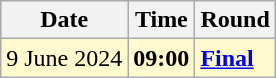<table class="wikitable">
<tr>
<th>Date</th>
<th>Time</th>
<th>Round</th>
</tr>
<tr style=background:lemonchiffon>
<td>9 June 2024</td>
<td><strong>09:00</strong></td>
<td><strong><a href='#'>Final</a></strong></td>
</tr>
</table>
